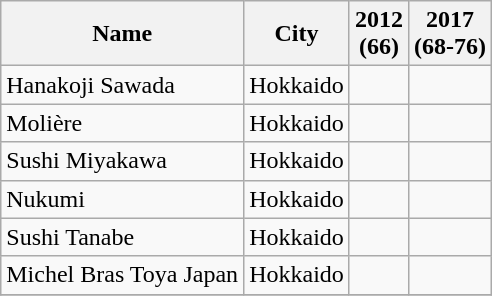<table class="wikitable sortable">
<tr>
<th>Name</th>
<th>City</th>
<th>2012<br>(66)</th>
<th>2017<br>(68-76)</th>
</tr>
<tr>
<td>Hanakoji Sawada<br></td>
<td>Hokkaido</td>
<td></td>
<td></td>
</tr>
<tr>
<td>Molière<br></td>
<td>Hokkaido</td>
<td></td>
<td></td>
</tr>
<tr>
<td>Sushi Miyakawa<br></td>
<td>Hokkaido</td>
<td></td>
<td></td>
</tr>
<tr>
<td>Nukumi<br></td>
<td>Hokkaido</td>
<td></td>
<td></td>
</tr>
<tr>
<td>Sushi Tanabe<br></td>
<td>Hokkaido</td>
<td></td>
<td></td>
</tr>
<tr>
<td>Michel Bras Toya Japan<br></td>
<td>Hokkaido</td>
<td></td>
<td></td>
</tr>
<tr>
</tr>
</table>
